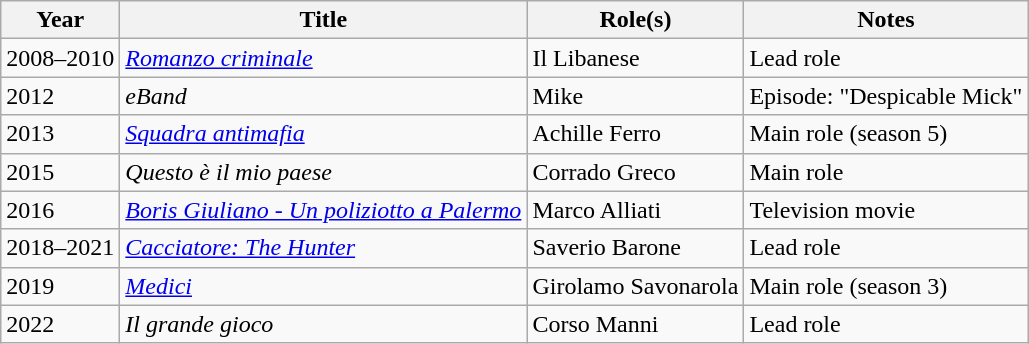<table class="wikitable plainrowheaders sortable">
<tr>
<th scope="col">Year</th>
<th scope="col">Title</th>
<th scope="col">Role(s)</th>
<th scope="col" class="unsortable">Notes</th>
</tr>
<tr>
<td>2008–2010</td>
<td><em><a href='#'>Romanzo criminale</a></em></td>
<td>Il Libanese</td>
<td>Lead role</td>
</tr>
<tr>
<td>2012</td>
<td><em>eBand</em></td>
<td>Mike</td>
<td>Episode: "Despicable Mick"</td>
</tr>
<tr>
<td>2013</td>
<td><em><a href='#'>Squadra antimafia</a></em></td>
<td>Achille Ferro</td>
<td>Main role (season 5)</td>
</tr>
<tr>
<td>2015</td>
<td><em>Questo è il mio paese</em></td>
<td>Corrado Greco</td>
<td>Main role</td>
</tr>
<tr>
<td>2016</td>
<td><em><a href='#'>Boris Giuliano - Un poliziotto a Palermo</a></em></td>
<td>Marco Alliati</td>
<td>Television movie</td>
</tr>
<tr>
<td>2018–2021</td>
<td><em><a href='#'>Cacciatore: The Hunter</a></em></td>
<td>Saverio Barone</td>
<td>Lead role</td>
</tr>
<tr>
<td>2019</td>
<td><em><a href='#'>Medici</a></em></td>
<td>Girolamo Savonarola</td>
<td>Main role (season 3)</td>
</tr>
<tr>
<td>2022</td>
<td><em>Il grande gioco</em></td>
<td>Corso Manni</td>
<td>Lead role</td>
</tr>
</table>
